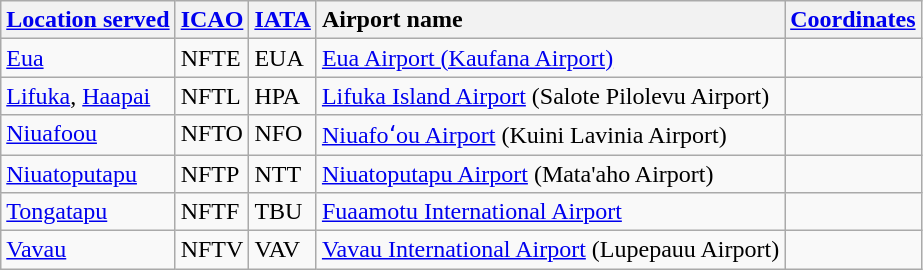<table class="wikitable sortable">
<tr valign="baseline">
<th style="text-align:left;"><a href='#'>Location served</a></th>
<th style="text-align:left;"><a href='#'>ICAO</a></th>
<th style="text-align:left;"><a href='#'>IATA</a></th>
<th style="text-align:left;">Airport name</th>
<th style="text-align:left;"><a href='#'>Coordinates</a></th>
</tr>
<tr valign="top">
<td><a href='#'>Eua</a></td>
<td>NFTE</td>
<td>EUA</td>
<td><a href='#'>Eua Airport (Kaufana Airport)</a></td>
<td></td>
</tr>
<tr valign="top">
<td><a href='#'>Lifuka</a>, <a href='#'>Haapai</a></td>
<td>NFTL</td>
<td>HPA</td>
<td><a href='#'>Lifuka Island Airport</a> (Salote Pilolevu Airport)</td>
<td></td>
</tr>
<tr valign="top">
<td><a href='#'>Niuafoou</a></td>
<td>NFTO</td>
<td>NFO</td>
<td><a href='#'>Niuafoʻou Airport</a> (Kuini Lavinia Airport)</td>
<td></td>
</tr>
<tr valign="top">
<td><a href='#'>Niuatoputapu</a></td>
<td>NFTP</td>
<td>NTT</td>
<td><a href='#'>Niuatoputapu Airport</a> (Mata'aho Airport)</td>
<td></td>
</tr>
<tr valign="top">
<td><a href='#'>Tongatapu</a></td>
<td>NFTF</td>
<td>TBU</td>
<td><a href='#'>Fuaamotu International Airport</a></td>
<td></td>
</tr>
<tr valign="top">
<td><a href='#'>Vavau</a></td>
<td>NFTV</td>
<td>VAV</td>
<td><a href='#'>Vavau International Airport</a> (Lupepauu Airport)</td>
<td></td>
</tr>
</table>
